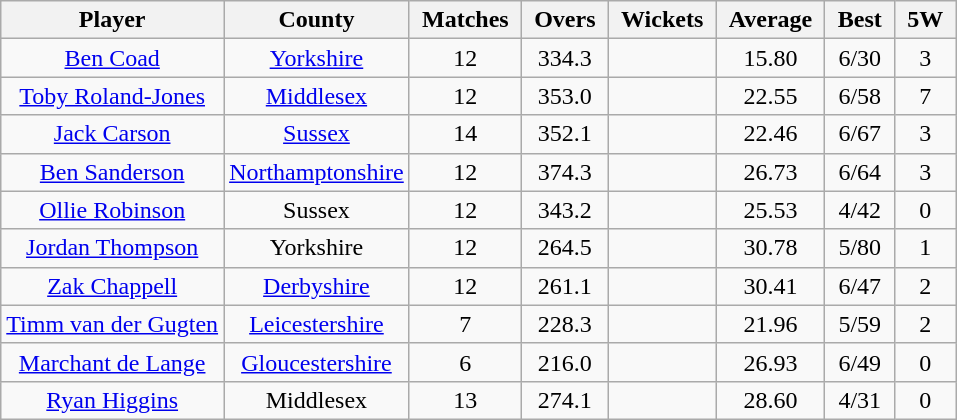<table style="text-align: center;" class="wikitable">
<tr>
<th scope="col" style="padding-left: 0.5em; padding-right: 0.5em;">Player</th>
<th scope="col" style="padding-left: 0.5em; padding-right: 0.5em;">County</th>
<th scope="col" style="padding-left: 0.5em; padding-right: 0.5em;">Matches</th>
<th scope="col" style="padding-left: 0.5em; padding-right: 0.5em;">Overs</th>
<th scope="col" style="padding-left: 0.5em; padding-right: 0.5em;">Wickets</th>
<th scope="col" style="padding-left: 0.5em; padding-right: 0.5em;">Average</th>
<th scope="col" style="padding-left: 0.5em; padding-right: 0.5em;">Best</th>
<th scope="col" style="padding-left: 0.5em; padding-right: 0.5em;">5W</th>
</tr>
<tr>
<td><a href='#'>Ben Coad</a></td>
<td><a href='#'>Yorkshire</a></td>
<td>12</td>
<td>334.3</td>
<td></td>
<td>15.80</td>
<td>6/30</td>
<td>3</td>
</tr>
<tr>
<td><a href='#'>Toby Roland-Jones</a></td>
<td><a href='#'>Middlesex</a></td>
<td>12</td>
<td>353.0</td>
<td></td>
<td>22.55</td>
<td>6/58</td>
<td>7</td>
</tr>
<tr>
<td><a href='#'>Jack Carson</a></td>
<td><a href='#'>Sussex</a></td>
<td>14</td>
<td>352.1</td>
<td></td>
<td>22.46</td>
<td>6/67</td>
<td>3</td>
</tr>
<tr>
<td><a href='#'>Ben Sanderson</a></td>
<td><a href='#'>Northamptonshire</a></td>
<td>12</td>
<td>374.3</td>
<td></td>
<td>26.73</td>
<td>6/64</td>
<td>3</td>
</tr>
<tr>
<td><a href='#'>Ollie Robinson</a></td>
<td>Sussex</td>
<td>12</td>
<td>343.2</td>
<td></td>
<td>25.53</td>
<td>4/42</td>
<td>0</td>
</tr>
<tr>
<td><a href='#'>Jordan Thompson</a></td>
<td>Yorkshire</td>
<td>12</td>
<td>264.5</td>
<td></td>
<td>30.78</td>
<td>5/80</td>
<td>1</td>
</tr>
<tr>
<td><a href='#'>Zak Chappell</a></td>
<td><a href='#'>Derbyshire</a></td>
<td>12</td>
<td>261.1</td>
<td></td>
<td>30.41</td>
<td>6/47</td>
<td>2</td>
</tr>
<tr>
<td><a href='#'>Timm van der Gugten</a></td>
<td><a href='#'>Leicestershire</a></td>
<td>7</td>
<td>228.3</td>
<td></td>
<td>21.96</td>
<td>5/59</td>
<td>2</td>
</tr>
<tr>
<td><a href='#'>Marchant de Lange</a></td>
<td><a href='#'>Gloucestershire</a></td>
<td>6</td>
<td>216.0</td>
<td></td>
<td>26.93</td>
<td>6/49</td>
<td>0</td>
</tr>
<tr>
<td><a href='#'>Ryan Higgins</a></td>
<td>Middlesex</td>
<td>13</td>
<td>274.1</td>
<td></td>
<td>28.60</td>
<td>4/31</td>
<td>0</td>
</tr>
</table>
